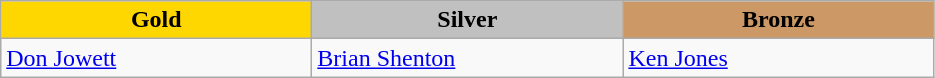<table class="wikitable" style="text-align:left">
<tr align="center">
<td width=200 bgcolor=gold><strong>Gold</strong></td>
<td width=200 bgcolor=silver><strong>Silver</strong></td>
<td width=200 bgcolor=CC9966><strong>Bronze</strong></td>
</tr>
<tr>
<td><a href='#'>Don Jowett</a><br><em></em></td>
<td><a href='#'>Brian Shenton</a><br><em></em></td>
<td><a href='#'>Ken Jones</a><br><em></em></td>
</tr>
</table>
